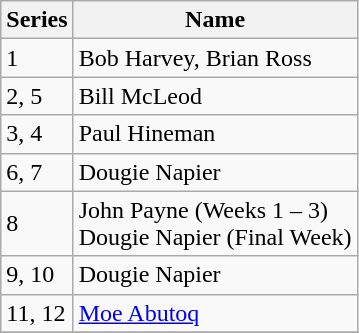<table class="wikitable">
<tr>
<th>Series</th>
<th>Name</th>
</tr>
<tr>
<td>1</td>
<td>Bob Harvey, Brian Ross</td>
</tr>
<tr>
<td>2, 5</td>
<td>Bill McLeod</td>
</tr>
<tr>
<td>3, 4</td>
<td>Paul Hineman</td>
</tr>
<tr>
<td>6, 7</td>
<td>Dougie Napier</td>
</tr>
<tr>
<td>8</td>
<td>John Payne (Weeks 1 – 3)<br>Dougie Napier (Final Week)</td>
</tr>
<tr>
<td>9, 10</td>
<td>Dougie Napier</td>
</tr>
<tr>
<td>11, 12</td>
<td><a href='#'>Moe Abutoq</a></td>
</tr>
<tr>
</tr>
</table>
